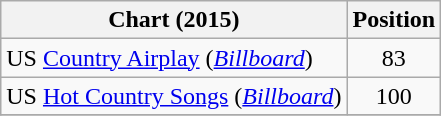<table class="wikitable sortable">
<tr>
<th scope="col">Chart (2015)</th>
<th scope="col">Position</th>
</tr>
<tr>
<td>US <a href='#'>Country Airplay</a> (<em><a href='#'>Billboard</a></em>)</td>
<td align="center">83</td>
</tr>
<tr>
<td>US <a href='#'>Hot Country Songs</a> (<em><a href='#'>Billboard</a></em>)</td>
<td align="center">100</td>
</tr>
<tr>
</tr>
</table>
